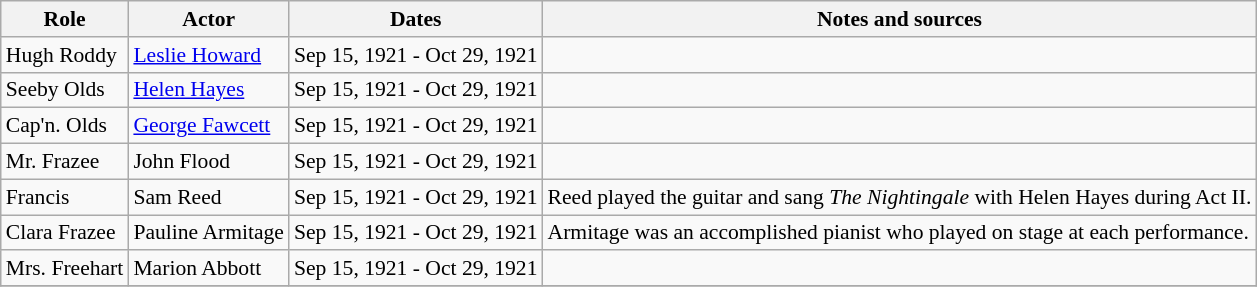<table class="wikitable sortable plainrowheaders" style="font-size: 90%">
<tr>
<th scope="col">Role</th>
<th scope="col">Actor</th>
<th scope="col">Dates</th>
<th scope="col">Notes and sources</th>
</tr>
<tr>
<td>Hugh Roddy</td>
<td><a href='#'>Leslie Howard</a></td>
<td>Sep 15, 1921 - Oct 29, 1921</td>
<td></td>
</tr>
<tr>
<td>Seeby Olds</td>
<td><a href='#'>Helen Hayes</a></td>
<td>Sep 15, 1921 - Oct 29, 1921</td>
<td></td>
</tr>
<tr>
<td>Cap'n. Olds</td>
<td><a href='#'>George Fawcett</a></td>
<td>Sep 15, 1921 - Oct 29, 1921</td>
<td></td>
</tr>
<tr>
<td>Mr. Frazee</td>
<td>John Flood</td>
<td>Sep 15, 1921 - Oct 29, 1921</td>
<td></td>
</tr>
<tr>
<td>Francis</td>
<td>Sam Reed</td>
<td>Sep 15, 1921 - Oct 29, 1921</td>
<td>Reed played the guitar and sang <em>The Nightingale</em> with Helen Hayes during Act II.</td>
</tr>
<tr>
<td>Clara Frazee</td>
<td>Pauline Armitage</td>
<td>Sep 15, 1921 - Oct 29, 1921</td>
<td>Armitage was an accomplished pianist who played on stage at each performance.</td>
</tr>
<tr>
<td>Mrs. Freehart</td>
<td>Marion Abbott</td>
<td>Sep 15, 1921 - Oct 29, 1921</td>
<td></td>
</tr>
<tr>
</tr>
</table>
